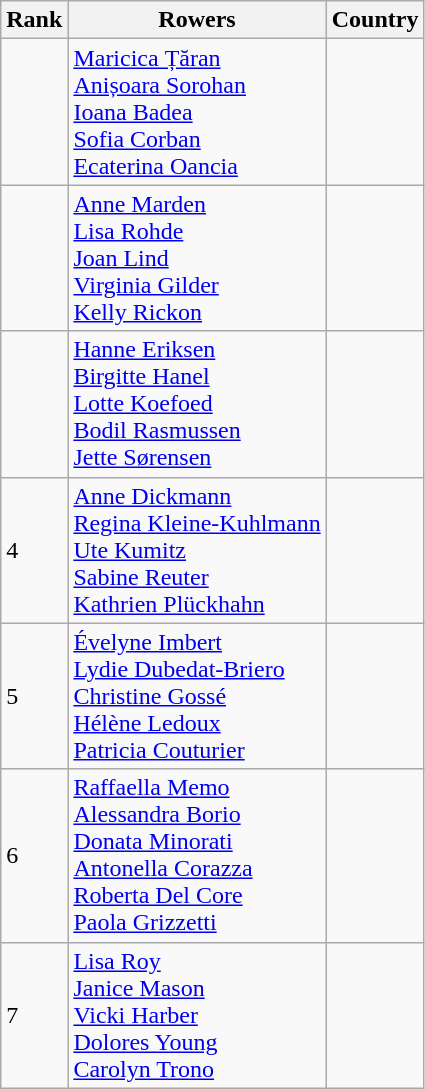<table class="wikitable sortable">
<tr>
<th>Rank</th>
<th>Rowers</th>
<th>Country</th>
</tr>
<tr>
<td></td>
<td><a href='#'>Maricica Țăran</a><br><a href='#'>Anișoara Sorohan</a><br><a href='#'>Ioana Badea</a><br><a href='#'>Sofia Corban</a><br><a href='#'>Ecaterina Oancia</a></td>
<td></td>
</tr>
<tr>
<td></td>
<td><a href='#'>Anne Marden</a><br><a href='#'>Lisa Rohde</a><br><a href='#'>Joan Lind</a><br><a href='#'>Virginia Gilder</a><br><a href='#'>Kelly Rickon</a></td>
<td></td>
</tr>
<tr>
<td></td>
<td><a href='#'>Hanne Eriksen</a><br><a href='#'>Birgitte Hanel</a><br><a href='#'>Lotte Koefoed</a><br><a href='#'>Bodil Rasmussen</a><br><a href='#'>Jette Sørensen</a></td>
<td></td>
</tr>
<tr>
<td>4</td>
<td><a href='#'>Anne Dickmann</a><br><a href='#'>Regina Kleine-Kuhlmann</a><br><a href='#'>Ute Kumitz</a><br><a href='#'>Sabine Reuter</a><br><a href='#'>Kathrien Plückhahn</a></td>
<td></td>
</tr>
<tr>
<td>5</td>
<td><a href='#'>Évelyne Imbert</a><br><a href='#'>Lydie Dubedat-Briero</a><br><a href='#'>Christine Gossé</a><br><a href='#'>Hélène Ledoux</a><br><a href='#'>Patricia Couturier</a></td>
<td></td>
</tr>
<tr>
<td>6</td>
<td><a href='#'>Raffaella Memo</a><br><a href='#'>Alessandra Borio</a><br><a href='#'>Donata Minorati</a><br><a href='#'>Antonella Corazza</a><br><a href='#'>Roberta Del Core</a><br><a href='#'>Paola Grizzetti</a></td>
<td></td>
</tr>
<tr>
<td>7</td>
<td><a href='#'>Lisa Roy</a><br><a href='#'>Janice Mason</a><br><a href='#'>Vicki Harber</a><br><a href='#'>Dolores Young</a><br><a href='#'>Carolyn Trono</a></td>
<td></td>
</tr>
</table>
